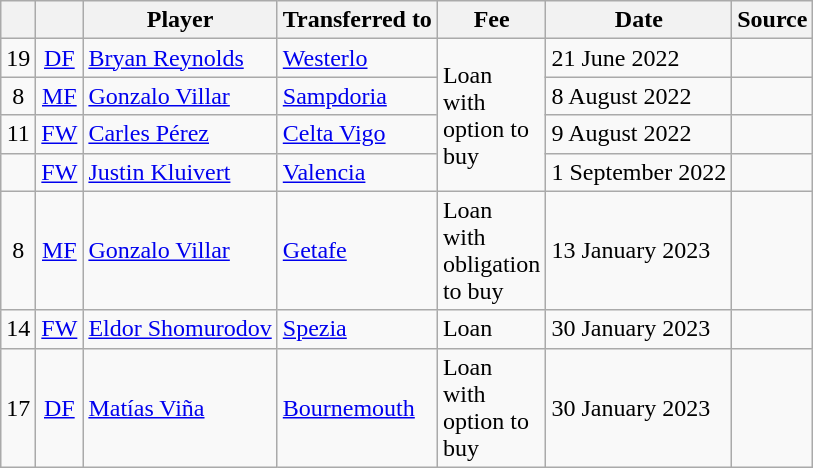<table class="wikitable sortable">
<tr>
<th></th>
<th></th>
<th scope=col>Player</th>
<th>Transferred to</th>
<th !scope=col; style="width: 65px;">Fee</th>
<th scope=col>Date</th>
<th scope=col>Source</th>
</tr>
<tr>
<td align=center>19</td>
<td align=center><a href='#'>DF</a></td>
<td> <a href='#'>Bryan Reynolds</a></td>
<td> <a href='#'>Westerlo</a></td>
<td rowspan=4>Loan with option to buy</td>
<td>21 June 2022</td>
<td></td>
</tr>
<tr>
<td align=center>8</td>
<td align=center><a href='#'>MF</a></td>
<td> <a href='#'>Gonzalo Villar</a></td>
<td> <a href='#'>Sampdoria</a></td>
<td>8 August 2022</td>
<td></td>
</tr>
<tr>
<td align=center>11</td>
<td align=center><a href='#'>FW</a></td>
<td> <a href='#'>Carles Pérez</a></td>
<td> <a href='#'>Celta Vigo</a></td>
<td>9 August 2022</td>
<td></td>
</tr>
<tr>
<td align=center></td>
<td align=center><a href='#'>FW</a></td>
<td> <a href='#'>Justin Kluivert</a></td>
<td> <a href='#'>Valencia</a></td>
<td>1 September 2022</td>
<td></td>
</tr>
<tr>
<td align=center>8</td>
<td align=center><a href='#'>MF</a></td>
<td> <a href='#'>Gonzalo Villar</a></td>
<td> <a href='#'>Getafe</a></td>
<td>Loan with obligation to buy</td>
<td>13 January 2023</td>
<td></td>
</tr>
<tr>
<td align=center>14</td>
<td align=center><a href='#'>FW</a></td>
<td> <a href='#'>Eldor Shomurodov</a></td>
<td> <a href='#'>Spezia</a></td>
<td>Loan</td>
<td>30 January 2023</td>
<td></td>
</tr>
<tr>
<td align=center>17</td>
<td align=center><a href='#'>DF</a></td>
<td> <a href='#'>Matías Viña</a></td>
<td> <a href='#'>Bournemouth</a></td>
<td>Loan with option to buy</td>
<td>30 January 2023</td>
<td></td>
</tr>
</table>
